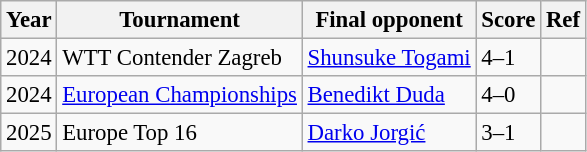<table class="wikitable" style="font-size: 95%;">
<tr>
<th>Year</th>
<th>Tournament</th>
<th>Final opponent</th>
<th>Score</th>
<th>Ref</th>
</tr>
<tr>
<td>2024</td>
<td>WTT Contender Zagreb</td>
<td> <a href='#'>Shunsuke Togami</a></td>
<td>4–1</td>
<td></td>
</tr>
<tr>
<td>2024</td>
<td><a href='#'>European Championships</a></td>
<td> <a href='#'>Benedikt Duda</a></td>
<td>4–0</td>
<td></td>
</tr>
<tr>
<td>2025</td>
<td>Europe Top 16</td>
<td> <a href='#'>Darko Jorgić</a></td>
<td>3–1</td>
<td></td>
</tr>
</table>
